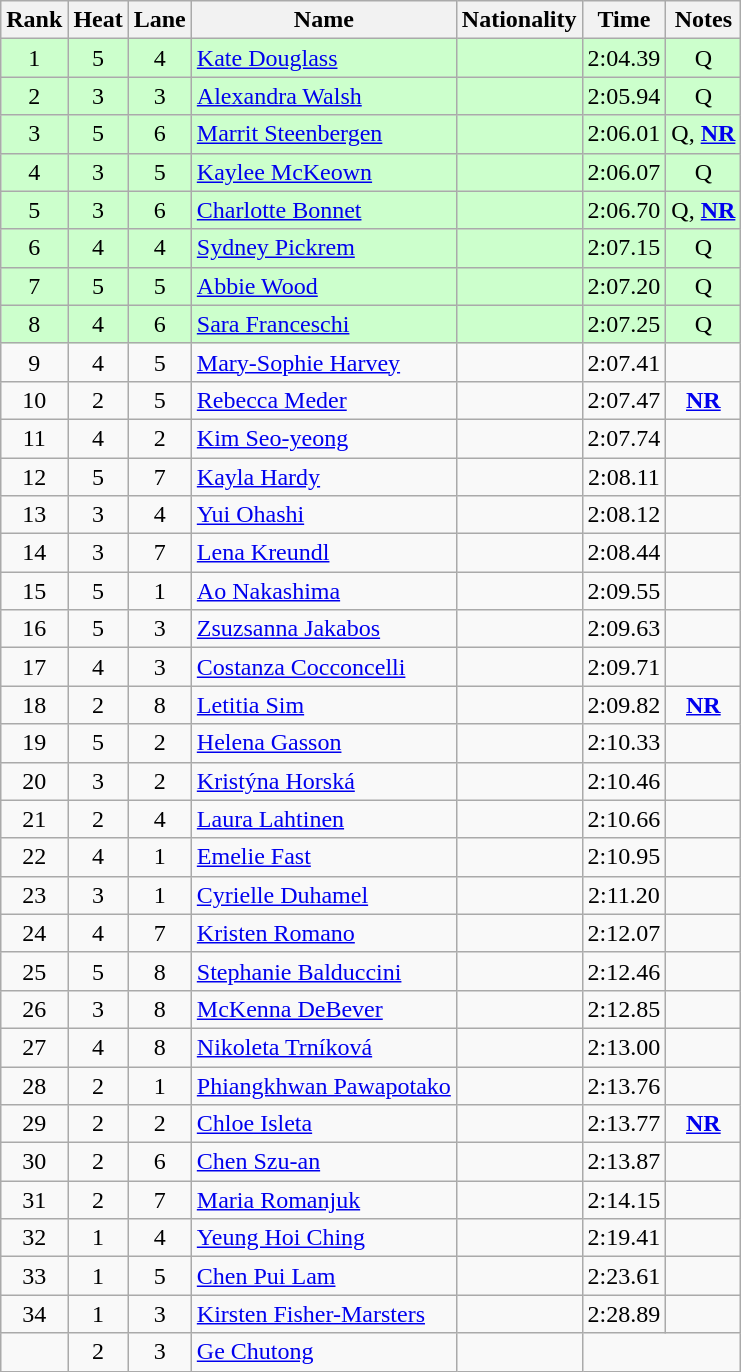<table class="wikitable sortable" style="text-align:center">
<tr>
<th>Rank</th>
<th>Heat</th>
<th>Lane</th>
<th>Name</th>
<th>Nationality</th>
<th>Time</th>
<th>Notes</th>
</tr>
<tr bgcolor=ccffcc>
<td>1</td>
<td>5</td>
<td>4</td>
<td align=left><a href='#'>Kate Douglass</a></td>
<td align=left></td>
<td>2:04.39</td>
<td>Q</td>
</tr>
<tr bgcolor=ccffcc>
<td>2</td>
<td>3</td>
<td>3</td>
<td align=left><a href='#'>Alexandra Walsh</a></td>
<td align=left></td>
<td>2:05.94</td>
<td>Q</td>
</tr>
<tr bgcolor=ccffcc>
<td>3</td>
<td>5</td>
<td>6</td>
<td align=left><a href='#'>Marrit Steenbergen</a></td>
<td align=left></td>
<td>2:06.01</td>
<td>Q, <strong><a href='#'>NR</a></strong></td>
</tr>
<tr bgcolor=ccffcc>
<td>4</td>
<td>3</td>
<td>5</td>
<td align=left><a href='#'>Kaylee McKeown</a></td>
<td align=left></td>
<td>2:06.07</td>
<td>Q</td>
</tr>
<tr bgcolor=ccffcc>
<td>5</td>
<td>3</td>
<td>6</td>
<td align=left><a href='#'>Charlotte Bonnet</a></td>
<td align=left></td>
<td>2:06.70</td>
<td>Q, <strong><a href='#'>NR</a></strong></td>
</tr>
<tr bgcolor=ccffcc>
<td>6</td>
<td>4</td>
<td>4</td>
<td align=left><a href='#'>Sydney Pickrem</a></td>
<td align=left></td>
<td>2:07.15</td>
<td>Q</td>
</tr>
<tr bgcolor=ccffcc>
<td>7</td>
<td>5</td>
<td>5</td>
<td align=left><a href='#'>Abbie Wood</a></td>
<td align=left></td>
<td>2:07.20</td>
<td>Q</td>
</tr>
<tr bgcolor=ccffcc>
<td>8</td>
<td>4</td>
<td>6</td>
<td align=left><a href='#'>Sara Franceschi</a></td>
<td align=left></td>
<td>2:07.25</td>
<td>Q</td>
</tr>
<tr>
<td>9</td>
<td>4</td>
<td>5</td>
<td align=left><a href='#'>Mary-Sophie Harvey</a></td>
<td align=left></td>
<td>2:07.41</td>
<td></td>
</tr>
<tr>
<td>10</td>
<td>2</td>
<td>5</td>
<td align=left><a href='#'>Rebecca Meder</a></td>
<td align=left></td>
<td>2:07.47</td>
<td><strong><a href='#'>NR</a></strong></td>
</tr>
<tr>
<td>11</td>
<td>4</td>
<td>2</td>
<td align=left><a href='#'>Kim Seo-yeong</a></td>
<td align=left></td>
<td>2:07.74</td>
<td></td>
</tr>
<tr>
<td>12</td>
<td>5</td>
<td>7</td>
<td align=left><a href='#'>Kayla Hardy</a></td>
<td align=left></td>
<td>2:08.11</td>
<td></td>
</tr>
<tr>
<td>13</td>
<td>3</td>
<td>4</td>
<td align=left><a href='#'>Yui Ohashi</a></td>
<td align=left></td>
<td>2:08.12</td>
<td></td>
</tr>
<tr>
<td>14</td>
<td>3</td>
<td>7</td>
<td align=left><a href='#'>Lena Kreundl</a></td>
<td align=left></td>
<td>2:08.44</td>
<td></td>
</tr>
<tr>
<td>15</td>
<td>5</td>
<td>1</td>
<td align=left><a href='#'>Ao Nakashima</a></td>
<td align=left></td>
<td>2:09.55</td>
<td></td>
</tr>
<tr>
<td>16</td>
<td>5</td>
<td>3</td>
<td align=left><a href='#'>Zsuzsanna Jakabos</a></td>
<td align=left></td>
<td>2:09.63</td>
<td></td>
</tr>
<tr>
<td>17</td>
<td>4</td>
<td>3</td>
<td align=left><a href='#'>Costanza Cocconcelli</a></td>
<td align=left></td>
<td>2:09.71</td>
<td></td>
</tr>
<tr>
<td>18</td>
<td>2</td>
<td>8</td>
<td align=left><a href='#'>Letitia Sim</a></td>
<td align=left></td>
<td>2:09.82</td>
<td><strong><a href='#'>NR</a></strong></td>
</tr>
<tr>
<td>19</td>
<td>5</td>
<td>2</td>
<td align=left><a href='#'>Helena Gasson</a></td>
<td align=left></td>
<td>2:10.33</td>
<td></td>
</tr>
<tr>
<td>20</td>
<td>3</td>
<td>2</td>
<td align=left><a href='#'>Kristýna Horská</a></td>
<td align=left></td>
<td>2:10.46</td>
<td></td>
</tr>
<tr>
<td>21</td>
<td>2</td>
<td>4</td>
<td align=left><a href='#'>Laura Lahtinen</a></td>
<td align=left></td>
<td>2:10.66</td>
<td></td>
</tr>
<tr>
<td>22</td>
<td>4</td>
<td>1</td>
<td align=left><a href='#'>Emelie Fast</a></td>
<td align=left></td>
<td>2:10.95</td>
<td></td>
</tr>
<tr>
<td>23</td>
<td>3</td>
<td>1</td>
<td align=left><a href='#'>Cyrielle Duhamel</a></td>
<td align=left></td>
<td>2:11.20</td>
<td></td>
</tr>
<tr>
<td>24</td>
<td>4</td>
<td>7</td>
<td align=left><a href='#'>Kristen Romano</a></td>
<td align=left></td>
<td>2:12.07</td>
<td></td>
</tr>
<tr>
<td>25</td>
<td>5</td>
<td>8</td>
<td align=left><a href='#'>Stephanie Balduccini</a></td>
<td align=left></td>
<td>2:12.46</td>
<td></td>
</tr>
<tr>
<td>26</td>
<td>3</td>
<td>8</td>
<td align=left><a href='#'>McKenna DeBever</a></td>
<td align=left></td>
<td>2:12.85</td>
<td></td>
</tr>
<tr>
<td>27</td>
<td>4</td>
<td>8</td>
<td align=left><a href='#'>Nikoleta Trníková</a></td>
<td align=left></td>
<td>2:13.00</td>
<td></td>
</tr>
<tr>
<td>28</td>
<td>2</td>
<td>1</td>
<td align=left><a href='#'>Phiangkhwan Pawapotako</a></td>
<td align=left></td>
<td>2:13.76</td>
<td></td>
</tr>
<tr>
<td>29</td>
<td>2</td>
<td>2</td>
<td align=left><a href='#'>Chloe Isleta</a></td>
<td align=left></td>
<td>2:13.77</td>
<td><strong><a href='#'>NR</a></strong></td>
</tr>
<tr>
<td>30</td>
<td>2</td>
<td>6</td>
<td align=left><a href='#'>Chen Szu-an</a></td>
<td align=left></td>
<td>2:13.87</td>
<td></td>
</tr>
<tr>
<td>31</td>
<td>2</td>
<td>7</td>
<td align=left><a href='#'>Maria Romanjuk</a></td>
<td align=left></td>
<td>2:14.15</td>
<td></td>
</tr>
<tr>
<td>32</td>
<td>1</td>
<td>4</td>
<td align=left><a href='#'>Yeung Hoi Ching</a></td>
<td align=left></td>
<td>2:19.41</td>
<td></td>
</tr>
<tr>
<td>33</td>
<td>1</td>
<td>5</td>
<td align=left><a href='#'>Chen Pui Lam</a></td>
<td align=left></td>
<td>2:23.61</td>
<td></td>
</tr>
<tr>
<td>34</td>
<td>1</td>
<td>3</td>
<td align=left><a href='#'>Kirsten Fisher-Marsters</a></td>
<td align=left></td>
<td>2:28.89</td>
<td></td>
</tr>
<tr>
<td></td>
<td>2</td>
<td>3</td>
<td align=left><a href='#'>Ge Chutong</a></td>
<td align=left></td>
<td colspan=2></td>
</tr>
</table>
